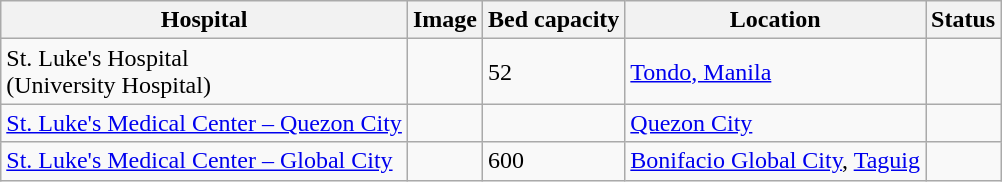<table class="wikitable ">
<tr>
<th>Hospital</th>
<th>Image</th>
<th>Bed capacity</th>
<th>Location</th>
<th>Status</th>
</tr>
<tr>
<td>St. Luke's Hospital<br>(University Hospital)</td>
<td></td>
<td>52</td>
<td><a href='#'>Tondo, Manila</a></td>
<td></td>
</tr>
<tr>
<td><a href='#'>St. Luke's Medical Center – Quezon City</a></td>
<td></td>
<td></td>
<td><a href='#'>Quezon City</a></td>
<td></td>
</tr>
<tr>
<td><a href='#'>St. Luke's Medical Center – Global City</a></td>
<td></td>
<td>600</td>
<td><a href='#'>Bonifacio Global City</a>, <a href='#'>Taguig</a></td>
<td></td>
</tr>
</table>
